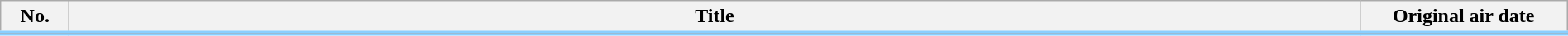<table class="wikitable" style="width:100%; margin:auto; background:#FFF;">
<tr style="border-bottom: 4px solid #89CFFF;">
<th style="width:3em;">No.</th>
<th>Title</th>
<th style="width:10em;">Original air date</th>
</tr>
<tr>
</tr>
</table>
